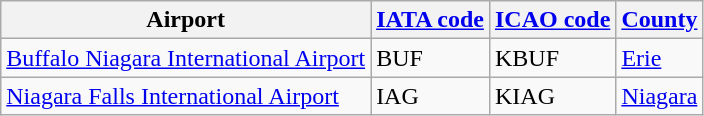<table class="wikitable">
<tr>
<th valign=bottom>Airport</th>
<th valign=bottom><a href='#'>IATA code</a></th>
<th valign=bottom><a href='#'>ICAO code</a></th>
<th valign=bottom><a href='#'>County</a></th>
</tr>
<tr>
<td><a href='#'>Buffalo Niagara International Airport</a></td>
<td>BUF</td>
<td>KBUF</td>
<td><a href='#'>Erie</a></td>
</tr>
<tr>
<td><a href='#'>Niagara Falls International Airport</a></td>
<td>IAG</td>
<td>KIAG</td>
<td><a href='#'>Niagara</a></td>
</tr>
</table>
